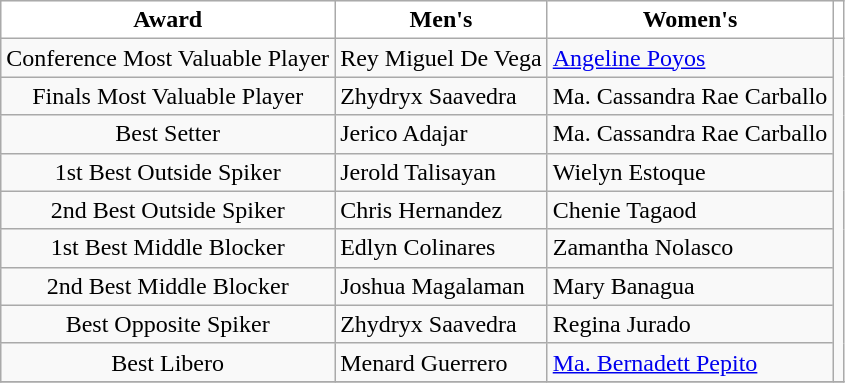<table class="wikitable">
<tr>
<th style="background:white; color:black;">Award</th>
<th style="background:white; color:black;">Men's</th>
<th style="background:white; color:black;">Women's</th>
<th style="background:white; color:black;"></th>
</tr>
<tr>
<td align="center">Conference Most Valuable Player</td>
<td> Rey Miguel De Vega</td>
<td> <a href='#'>Angeline Poyos</a></td>
<td align="center" rowspan="9"></td>
</tr>
<tr>
<td align="center">Finals Most Valuable Player</td>
<td> Zhydryx Saavedra</td>
<td> Ma. Cassandra Rae Carballo</td>
</tr>
<tr>
<td align="center">Best Setter</td>
<td> Jerico Adajar</td>
<td> Ma. Cassandra Rae Carballo</td>
</tr>
<tr>
<td align="center">1st Best Outside Spiker</td>
<td> Jerold Talisayan</td>
<td> Wielyn Estoque</td>
</tr>
<tr>
<td align="center">2nd Best Outside Spiker</td>
<td> Chris Hernandez</td>
<td> Chenie Tagaod</td>
</tr>
<tr>
<td align="center">1st Best Middle Blocker</td>
<td> Edlyn Colinares</td>
<td> Zamantha Nolasco</td>
</tr>
<tr>
<td align="center">2nd Best Middle Blocker</td>
<td> Joshua Magalaman</td>
<td> Mary Banagua</td>
</tr>
<tr>
<td align="center">Best Opposite Spiker</td>
<td> Zhydryx Saavedra</td>
<td> Regina Jurado</td>
</tr>
<tr>
<td align="center">Best Libero</td>
<td> Menard Guerrero</td>
<td> <a href='#'>Ma. Bernadett Pepito</a></td>
</tr>
<tr>
</tr>
</table>
